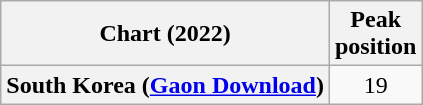<table class="wikitable sortable plainrowheaders" style="text-align:center">
<tr>
<th scope="col">Chart (2022)</th>
<th scope="col">Peak<br>position</th>
</tr>
<tr>
<th scope="row">South Korea (<a href='#'>Gaon Download</a>)</th>
<td>19</td>
</tr>
</table>
